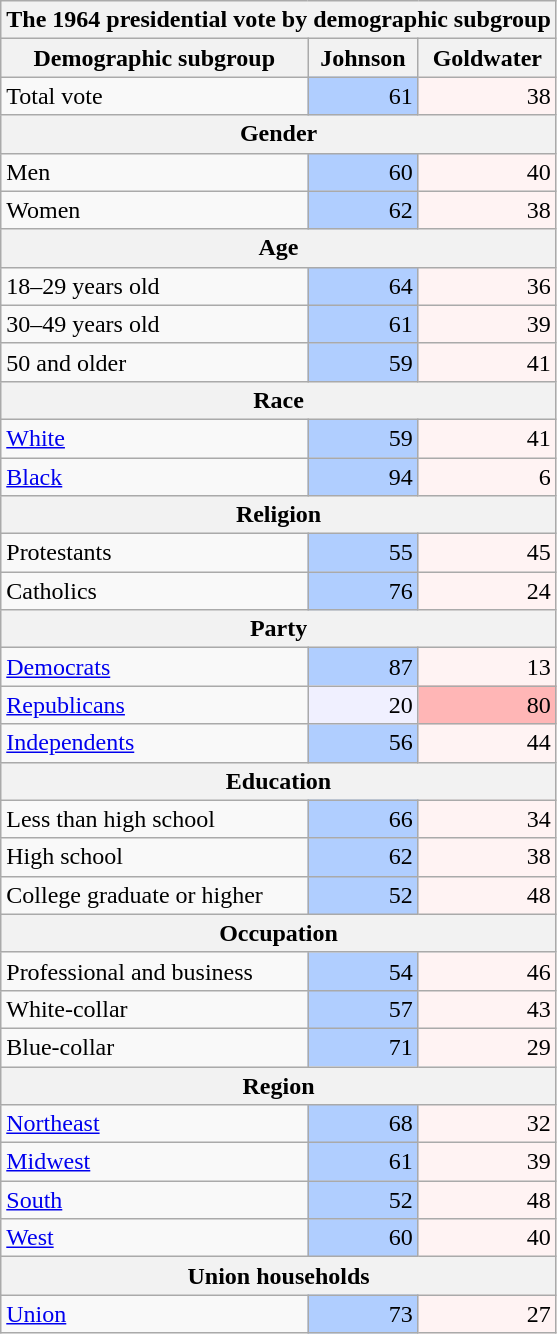<table class=wikitable>
<tr>
<th colspan="7">The 1964 presidential vote by demographic subgroup</th>
</tr>
<tr>
<th>Demographic subgroup</th>
<th>Johnson</th>
<th>Goldwater</th>
</tr>
<tr>
<td>Total vote</td>
<td style="text-align:right; background:#b0ceff;">61</td>
<td style="text-align:right; background:#fff3f3;">38</td>
</tr>
<tr>
<th colspan=4>Gender</th>
</tr>
<tr>
<td>Men</td>
<td style="text-align:right; background:#b0ceff;">60</td>
<td style="text-align:right; background:#fff3f3;">40</td>
</tr>
<tr>
<td>Women</td>
<td style="text-align:right; background:#b0ceff;">62</td>
<td style="text-align:right; background:#fff3f3;">38</td>
</tr>
<tr>
<th colspan=4>Age</th>
</tr>
<tr>
<td>18–29 years old</td>
<td style="text-align:right; background:#b0ceff;">64</td>
<td style="text-align:right; background:#fff3f3;">36</td>
</tr>
<tr>
<td>30–49 years old</td>
<td style="text-align:right; background:#b0ceff;">61</td>
<td style="text-align:right; background:#fff3f3;">39</td>
</tr>
<tr>
<td>50 and older</td>
<td style="text-align:right; background:#b0ceff;">59</td>
<td style="text-align:right; background:#fff3f3;">41</td>
</tr>
<tr>
<th colspan=4>Race</th>
</tr>
<tr>
<td><a href='#'>White</a></td>
<td style="text-align:right; background:#b0ceff;">59</td>
<td style="text-align:right; background:#fff3f3;">41</td>
</tr>
<tr>
<td><a href='#'>Black</a></td>
<td style="text-align:right; background:#b0ceff;">94</td>
<td style="text-align:right; background:#fff3f3;">6</td>
</tr>
<tr>
<th colspan=4>Religion</th>
</tr>
<tr>
<td>Protestants</td>
<td style="text-align:right; background:#b0ceff;">55</td>
<td style="text-align:right; background:#fff3f3;">45</td>
</tr>
<tr>
<td>Catholics</td>
<td style="text-align:right; background:#b0ceff;">76</td>
<td style="text-align:right; background:#fff3f3;">24</td>
</tr>
<tr>
<th colspan=4>Party</th>
</tr>
<tr>
<td><a href='#'>Democrats</a></td>
<td style="text-align:right; background:#b0ceff;">87</td>
<td style="text-align:right; background:#fff3f3;">13</td>
</tr>
<tr>
<td><a href='#'>Republicans</a></td>
<td style="text-align:right; background:#f0f0ff;">20</td>
<td style="text-align:right; background:#ffb6b6;">80</td>
</tr>
<tr>
<td><a href='#'>Independents</a></td>
<td style="text-align:right; background:#b0ceff;">56</td>
<td style="text-align:right; background:#fff3f3;">44</td>
</tr>
<tr>
<th colspan=4>Education</th>
</tr>
<tr>
<td>Less than high school</td>
<td style="text-align:right; background:#b0ceff;">66</td>
<td style="text-align:right; background:#fff3f3;">34</td>
</tr>
<tr>
<td>High school</td>
<td style="text-align:right; background:#b0ceff;">62</td>
<td style="text-align:right; background:#fff3f3;">38</td>
</tr>
<tr>
<td>College graduate or higher</td>
<td style="text-align:right; background:#b0ceff;">52</td>
<td style="text-align:right; background:#fff3f3;">48</td>
</tr>
<tr>
<th colspan=4>Occupation</th>
</tr>
<tr>
<td>Professional and business</td>
<td style="text-align:right; background:#b0ceff;">54</td>
<td style="text-align:right; background:#fff3f3;">46</td>
</tr>
<tr>
<td>White-collar</td>
<td style="text-align:right; background:#b0ceff;">57</td>
<td style="text-align:right; background:#fff3f3;">43</td>
</tr>
<tr>
<td>Blue-collar</td>
<td style="text-align:right; background:#b0ceff;">71</td>
<td style="text-align:right; background:#fff3f3;">29</td>
</tr>
<tr>
<th colspan=4>Region</th>
</tr>
<tr>
<td><a href='#'>Northeast</a></td>
<td style="text-align:right; background:#b0ceff;">68</td>
<td style="text-align:right; background:#fff3f3;">32</td>
</tr>
<tr>
<td><a href='#'>Midwest</a></td>
<td style="text-align:right; background:#b0ceff;">61</td>
<td style="text-align:right; background:#fff3f3;">39</td>
</tr>
<tr>
<td><a href='#'>South</a></td>
<td style="text-align:right; background:#b0ceff;">52</td>
<td style="text-align:right; background:#fff3f3;">48</td>
</tr>
<tr>
<td><a href='#'>West</a></td>
<td style="text-align:right; background:#b0ceff;">60</td>
<td style="text-align:right; background:#fff3f3;">40</td>
</tr>
<tr>
<th colspan=4>Union households</th>
</tr>
<tr>
<td><a href='#'>Union</a></td>
<td style="text-align:right; background:#b0ceff;">73</td>
<td style="text-align:right; background:#fff3f3;">27</td>
</tr>
</table>
